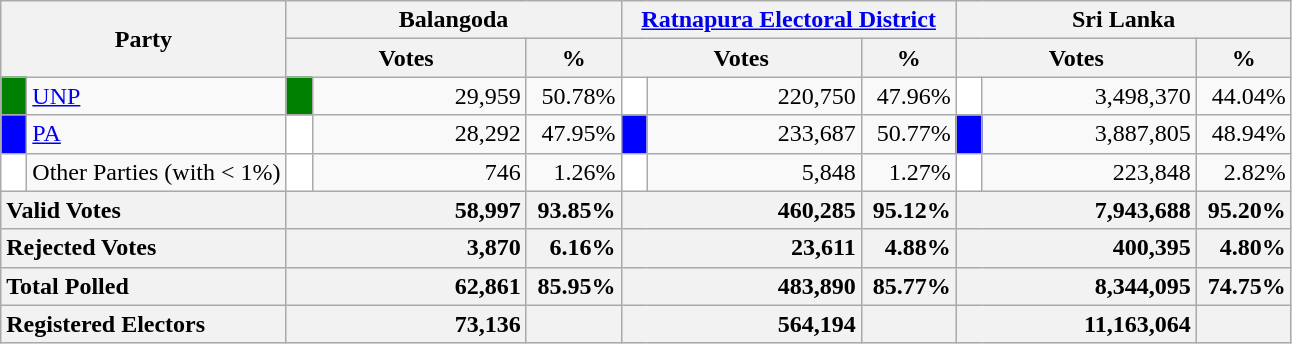<table class="wikitable">
<tr>
<th colspan="2" width="144px"rowspan="2">Party</th>
<th colspan="3" width="216px">Balangoda</th>
<th colspan="3" width="216px"><a href='#'>Ratnapura Electoral District</a></th>
<th colspan="3" width="216px">Sri Lanka</th>
</tr>
<tr>
<th colspan="2" width="144px">Votes</th>
<th>%</th>
<th colspan="2" width="144px">Votes</th>
<th>%</th>
<th colspan="2" width="144px">Votes</th>
<th>%</th>
</tr>
<tr>
<td style="background-color:green;" width="10px"></td>
<td style="text-align:left;"><a href='#'>UNP</a></td>
<td style="background-color:green;" width="10px"></td>
<td style="text-align:right;">29,959</td>
<td style="text-align:right;">50.78%</td>
<td style="background-color:white;" width="10px"></td>
<td style="text-align:right;">220,750</td>
<td style="text-align:right;">47.96%</td>
<td style="background-color:white;" width="10px"></td>
<td style="text-align:right;">3,498,370</td>
<td style="text-align:right;">44.04%</td>
</tr>
<tr>
<td style="background-color:blue;" width="10px"></td>
<td style="text-align:left;"><a href='#'>PA</a></td>
<td style="background-color:white;" width="10px"></td>
<td style="text-align:right;">28,292</td>
<td style="text-align:right;">47.95%</td>
<td style="background-color:blue;" width="10px"></td>
<td style="text-align:right;">233,687</td>
<td style="text-align:right;">50.77%</td>
<td style="background-color:blue;" width="10px"></td>
<td style="text-align:right;">3,887,805</td>
<td style="text-align:right;">48.94%</td>
</tr>
<tr>
<td style="background-color:white;" width="10px"></td>
<td style="text-align:left;">Other Parties (with < 1%)</td>
<td style="background-color:white;" width="10px"></td>
<td style="text-align:right;">746</td>
<td style="text-align:right;">1.26%</td>
<td style="background-color:white;" width="10px"></td>
<td style="text-align:right;">5,848</td>
<td style="text-align:right;">1.27%</td>
<td style="background-color:white;" width="10px"></td>
<td style="text-align:right;">223,848</td>
<td style="text-align:right;">2.82%</td>
</tr>
<tr>
<th colspan="2" width="144px"style="text-align:left;">Valid Votes</th>
<th style="text-align:right;"colspan="2" width="144px">58,997</th>
<th style="text-align:right;">93.85%</th>
<th style="text-align:right;"colspan="2" width="144px">460,285</th>
<th style="text-align:right;">95.12%</th>
<th style="text-align:right;"colspan="2" width="144px">7,943,688</th>
<th style="text-align:right;">95.20%</th>
</tr>
<tr>
<th colspan="2" width="144px"style="text-align:left;">Rejected Votes</th>
<th style="text-align:right;"colspan="2" width="144px">3,870</th>
<th style="text-align:right;">6.16%</th>
<th style="text-align:right;"colspan="2" width="144px">23,611</th>
<th style="text-align:right;">4.88%</th>
<th style="text-align:right;"colspan="2" width="144px">400,395</th>
<th style="text-align:right;">4.80%</th>
</tr>
<tr>
<th colspan="2" width="144px"style="text-align:left;">Total Polled</th>
<th style="text-align:right;"colspan="2" width="144px">62,861</th>
<th style="text-align:right;">85.95%</th>
<th style="text-align:right;"colspan="2" width="144px">483,890</th>
<th style="text-align:right;">85.77%</th>
<th style="text-align:right;"colspan="2" width="144px">8,344,095</th>
<th style="text-align:right;">74.75%</th>
</tr>
<tr>
<th colspan="2" width="144px"style="text-align:left;">Registered Electors</th>
<th style="text-align:right;"colspan="2" width="144px">73,136</th>
<th></th>
<th style="text-align:right;"colspan="2" width="144px">564,194</th>
<th></th>
<th style="text-align:right;"colspan="2" width="144px">11,163,064</th>
<th></th>
</tr>
</table>
